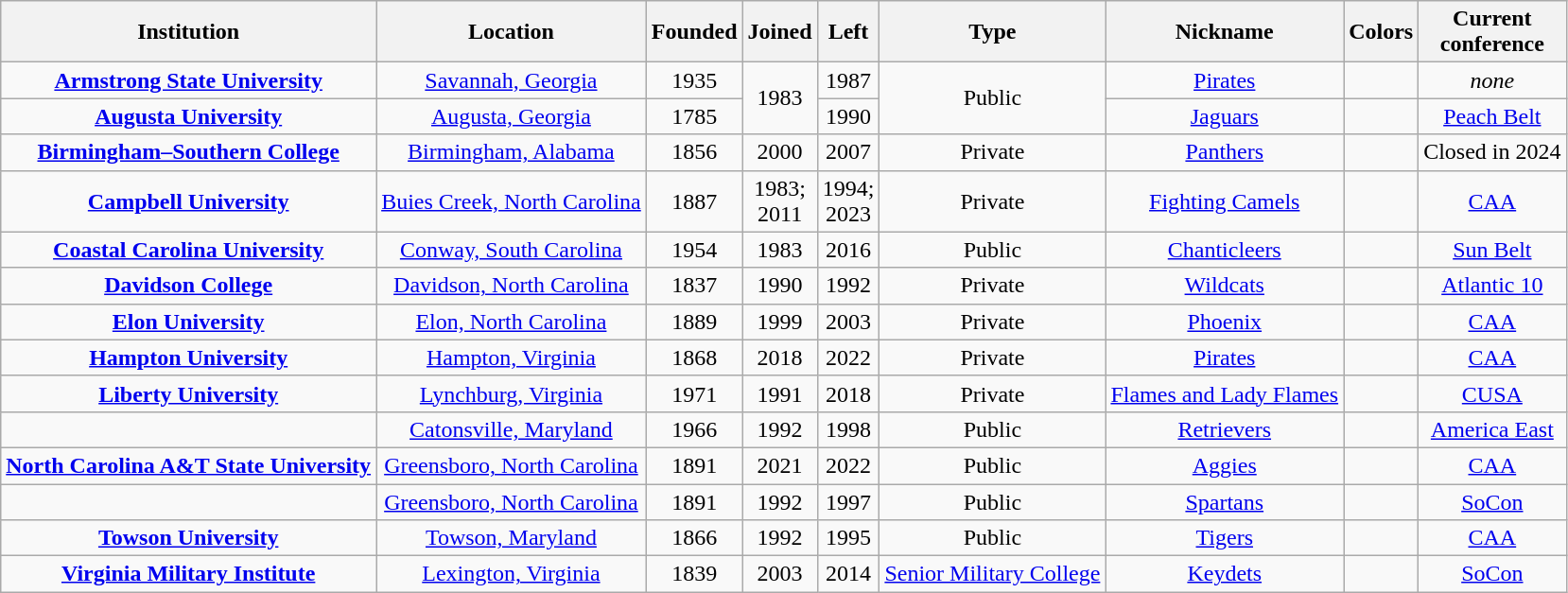<table class="wikitable sortable" style="text-align:center;">
<tr>
<th>Institution</th>
<th>Location</th>
<th>Founded</th>
<th>Joined</th>
<th>Left</th>
<th>Type</th>
<th>Nickname</th>
<th class="unsortable">Colors</th>
<th>Current<br>conference</th>
</tr>
<tr>
<td><strong><a href='#'>Armstrong State University</a></strong></td>
<td><a href='#'>Savannah, Georgia</a></td>
<td>1935</td>
<td rowspan="2">1983</td>
<td>1987</td>
<td rowspan="2">Public</td>
<td><a href='#'>Pirates</a></td>
<td></td>
<td><em>none</em></td>
</tr>
<tr>
<td><strong><a href='#'>Augusta University</a></strong></td>
<td><a href='#'>Augusta, Georgia</a></td>
<td>1785</td>
<td>1990</td>
<td><a href='#'>Jaguars</a></td>
<td></td>
<td><a href='#'>Peach Belt</a></td>
</tr>
<tr>
<td><strong><a href='#'>Birmingham–Southern College</a></strong></td>
<td><a href='#'>Birmingham, Alabama</a></td>
<td>1856</td>
<td>2000</td>
<td>2007</td>
<td>Private<br></td>
<td><a href='#'>Panthers</a></td>
<td></td>
<td>Closed in 2024</td>
</tr>
<tr>
<td><strong><a href='#'>Campbell University</a></strong></td>
<td><a href='#'>Buies Creek, North Carolina</a></td>
<td>1887</td>
<td>1983;<br>2011</td>
<td>1994;<br>2023</td>
<td>Private <br></td>
<td><a href='#'>Fighting Camels</a></td>
<td></td>
<td><a href='#'>CAA</a></td>
</tr>
<tr>
<td><strong><a href='#'>Coastal Carolina University</a></strong></td>
<td><a href='#'>Conway, South Carolina</a></td>
<td>1954</td>
<td>1983</td>
<td>2016</td>
<td>Public</td>
<td><a href='#'>Chanticleers</a></td>
<td></td>
<td><a href='#'>Sun Belt</a></td>
</tr>
<tr>
<td><strong><a href='#'>Davidson College</a></strong></td>
<td><a href='#'>Davidson, North Carolina</a></td>
<td>1837</td>
<td>1990</td>
<td>1992</td>
<td>Private<br></td>
<td><a href='#'>Wildcats</a></td>
<td></td>
<td><a href='#'>Atlantic 10</a></td>
</tr>
<tr>
<td><strong><a href='#'>Elon University</a></strong></td>
<td><a href='#'>Elon, North Carolina</a></td>
<td>1889</td>
<td>1999</td>
<td>2003</td>
<td>Private<br></td>
<td><a href='#'>Phoenix</a></td>
<td></td>
<td><a href='#'>CAA</a></td>
</tr>
<tr>
<td><strong><a href='#'>Hampton University</a></strong></td>
<td><a href='#'>Hampton, Virginia</a></td>
<td>1868</td>
<td>2018</td>
<td>2022</td>
<td>Private<br></td>
<td><a href='#'>Pirates</a></td>
<td></td>
<td><a href='#'>CAA</a></td>
</tr>
<tr>
<td><strong><a href='#'>Liberty University</a></strong></td>
<td><a href='#'>Lynchburg, Virginia</a></td>
<td>1971</td>
<td>1991</td>
<td>2018</td>
<td>Private<br></td>
<td><a href='#'>Flames and Lady Flames</a></td>
<td></td>
<td><a href='#'>CUSA</a></td>
</tr>
<tr>
<td></td>
<td><a href='#'>Catonsville, Maryland</a></td>
<td>1966</td>
<td>1992</td>
<td>1998</td>
<td>Public</td>
<td><a href='#'>Retrievers</a></td>
<td></td>
<td><a href='#'>America East</a></td>
</tr>
<tr>
<td><strong><a href='#'>North Carolina A&T State University</a></strong></td>
<td><a href='#'>Greensboro, North Carolina</a></td>
<td>1891</td>
<td>2021</td>
<td>2022</td>
<td>Public<br></td>
<td><a href='#'>Aggies</a></td>
<td></td>
<td><a href='#'>CAA</a></td>
</tr>
<tr>
<td></td>
<td><a href='#'>Greensboro, North Carolina</a></td>
<td>1891</td>
<td>1992</td>
<td>1997</td>
<td>Public</td>
<td><a href='#'>Spartans</a></td>
<td></td>
<td><a href='#'>SoCon</a></td>
</tr>
<tr>
<td><strong><a href='#'>Towson University</a></strong></td>
<td><a href='#'>Towson, Maryland</a></td>
<td>1866</td>
<td>1992</td>
<td>1995</td>
<td>Public</td>
<td><a href='#'>Tigers</a></td>
<td></td>
<td><a href='#'>CAA</a></td>
</tr>
<tr>
<td><strong><a href='#'>Virginia Military Institute</a></strong></td>
<td><a href='#'>Lexington, Virginia</a></td>
<td>1839</td>
<td>2003</td>
<td>2014</td>
<td><a href='#'>Senior Military College</a></td>
<td><a href='#'>Keydets</a></td>
<td></td>
<td><a href='#'>SoCon</a></td>
</tr>
</table>
